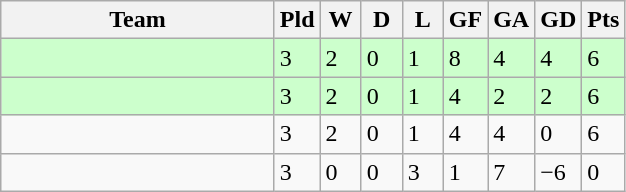<table class="wikitable">
<tr>
<th width=175>Team</th>
<th width=20 abbr="Played">Pld</th>
<th width=20 abbr="Won">W</th>
<th width=20 abbr="Drawn">D</th>
<th width=20 abbr="Lost">L</th>
<th width=20 abbr="Goals for">GF</th>
<th width=20 abbr="Goals against">GA</th>
<th width=20 abbr="Goal difference">GD</th>
<th width=20 abbr="Points">Pts</th>
</tr>
<tr bgcolor=#ccffcc>
<td></td>
<td>3</td>
<td>2</td>
<td>0</td>
<td>1</td>
<td>8</td>
<td>4</td>
<td>4</td>
<td>6</td>
</tr>
<tr bgcolor=#ccffcc>
<td></td>
<td>3</td>
<td>2</td>
<td>0</td>
<td>1</td>
<td>4</td>
<td>2</td>
<td>2</td>
<td>6</td>
</tr>
<tr>
<td></td>
<td>3</td>
<td>2</td>
<td>0</td>
<td>1</td>
<td>4</td>
<td>4</td>
<td>0</td>
<td>6</td>
</tr>
<tr>
<td></td>
<td>3</td>
<td>0</td>
<td>0</td>
<td>3</td>
<td>1</td>
<td>7</td>
<td>−6</td>
<td>0</td>
</tr>
</table>
